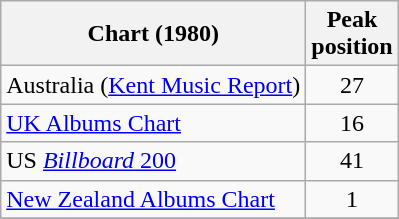<table class="wikitable sortable plainrowheaders" style="text-align:center">
<tr>
<th scope="col">Chart (1980)</th>
<th scope="col">Peak<br> position</th>
</tr>
<tr>
<td>Australia (<a href='#'>Kent Music Report</a>)</td>
<td align="center">27</td>
</tr>
<tr>
<td align="left"><a href='#'>UK Albums Chart</a></td>
<td align="center">16</td>
</tr>
<tr>
<td align="left">US <a href='#'><em>Billboard</em> 200</a></td>
<td align="center">41</td>
</tr>
<tr>
<td align="left"><a href='#'>New Zealand Albums Chart</a></td>
<td align="center">1</td>
</tr>
<tr>
</tr>
</table>
